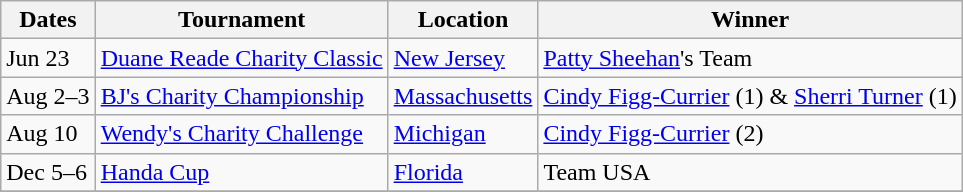<table class="wikitable">
<tr>
<th>Dates</th>
<th>Tournament</th>
<th>Location</th>
<th>Winner</th>
</tr>
<tr>
<td>Jun 23</td>
<td><a href='#'>Duane Reade Charity Classic</a></td>
<td><a href='#'>New Jersey</a></td>
<td><a href='#'>Patty Sheehan</a>'s Team</td>
</tr>
<tr>
<td>Aug 2–3</td>
<td><a href='#'>BJ's Charity Championship</a></td>
<td><a href='#'>Massachusetts</a></td>
<td> <a href='#'>Cindy Figg-Currier</a> (1) & <a href='#'>Sherri Turner</a> (1)</td>
</tr>
<tr>
<td>Aug 10</td>
<td><a href='#'>Wendy's Charity Challenge</a></td>
<td><a href='#'>Michigan</a></td>
<td> <a href='#'>Cindy Figg-Currier</a> (2)</td>
</tr>
<tr>
<td>Dec 5–6</td>
<td><a href='#'>Handa Cup</a></td>
<td><a href='#'>Florida</a></td>
<td> Team USA</td>
</tr>
<tr>
</tr>
</table>
